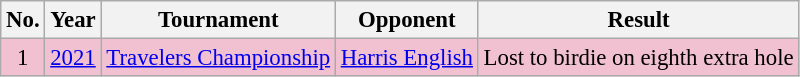<table class="wikitable" style="font-size:95%;">
<tr>
<th>No.</th>
<th>Year</th>
<th>Tournament</th>
<th>Opponent</th>
<th>Result</th>
</tr>
<tr style="background:#F2C1D1;">
<td align=center>1</td>
<td><a href='#'>2021</a></td>
<td><a href='#'>Travelers Championship</a></td>
<td> <a href='#'>Harris English</a></td>
<td>Lost to birdie on eighth extra hole</td>
</tr>
</table>
